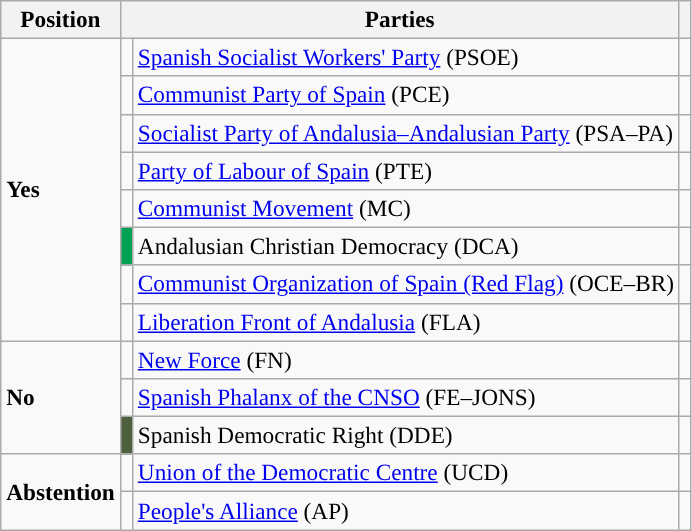<table class="wikitable" style="font-size:97%; text-align:left;">
<tr>
<th>Position</th>
<th colspan="2">Parties</th>
<th></th>
</tr>
<tr>
<td rowspan="8"> <strong>Yes</strong></td>
<td width="1"></td>
<td><a href='#'>Spanish Socialist Workers' Party</a> (PSOE)</td>
<td></td>
</tr>
<tr>
<td></td>
<td><a href='#'>Communist Party of Spain</a> (PCE)</td>
<td></td>
</tr>
<tr>
<td></td>
<td><a href='#'>Socialist Party of Andalusia–Andalusian Party</a> (PSA–PA)</td>
<td></td>
</tr>
<tr>
<td></td>
<td><a href='#'>Party of Labour of Spain</a> (PTE)</td>
<td></td>
</tr>
<tr>
<td></td>
<td><a href='#'>Communist Movement</a> (MC)</td>
<td></td>
</tr>
<tr>
<td bgcolor="#00A153"></td>
<td>Andalusian Christian Democracy (DCA)</td>
<td></td>
</tr>
<tr>
<td></td>
<td><a href='#'>Communist Organization of Spain (Red Flag)</a> (OCE–BR)</td>
<td></td>
</tr>
<tr>
<td></td>
<td><a href='#'>Liberation Front of Andalusia</a> (FLA)</td>
<td></td>
</tr>
<tr>
<td rowspan="3"> <strong>No</strong></td>
<td></td>
<td><a href='#'>New Force</a> (FN)</td>
<td></td>
</tr>
<tr>
<td></td>
<td><a href='#'>Spanish Phalanx of the CNSO</a> (FE–JONS)</td>
<td></td>
</tr>
<tr>
<td bgcolor="#4C603B"></td>
<td>Spanish Democratic Right (DDE)</td>
<td></td>
</tr>
<tr>
<td rowspan="2"><strong>Abstention</strong></td>
<td bgcolor=></td>
<td><a href='#'>Union of the Democratic Centre</a> (UCD)</td>
<td></td>
</tr>
<tr>
<td></td>
<td><a href='#'>People's Alliance</a> (AP)</td>
<td></td>
</tr>
</table>
